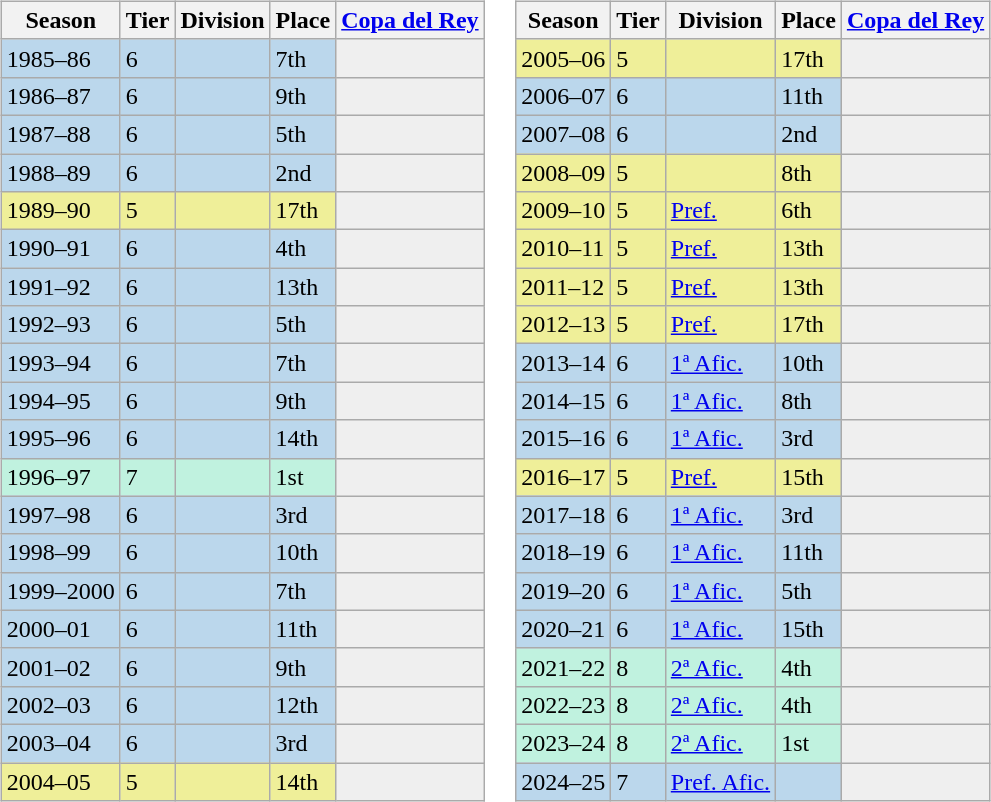<table>
<tr>
<td valign="top" width=0%><br><table class="wikitable">
<tr style="background:#f0f6fa;">
<th>Season</th>
<th>Tier</th>
<th>Division</th>
<th>Place</th>
<th><a href='#'>Copa del Rey</a></th>
</tr>
<tr>
<td style="background:#BBD7EC;">1985–86</td>
<td style="background:#BBD7EC;">6</td>
<td style="background:#BBD7EC;"></td>
<td style="background:#BBD7EC;">7th</td>
<th style="background:#efefef;"></th>
</tr>
<tr>
<td style="background:#BBD7EC;">1986–87</td>
<td style="background:#BBD7EC;">6</td>
<td style="background:#BBD7EC;"></td>
<td style="background:#BBD7EC;">9th</td>
<th style="background:#efefef;"></th>
</tr>
<tr>
<td style="background:#BBD7EC;">1987–88</td>
<td style="background:#BBD7EC;">6</td>
<td style="background:#BBD7EC;"></td>
<td style="background:#BBD7EC;">5th</td>
<th style="background:#efefef;"></th>
</tr>
<tr>
<td style="background:#BBD7EC;">1988–89</td>
<td style="background:#BBD7EC;">6</td>
<td style="background:#BBD7EC;"></td>
<td style="background:#BBD7EC;">2nd</td>
<th style="background:#efefef;"></th>
</tr>
<tr>
<td style="background:#EFEF99;">1989–90</td>
<td style="background:#EFEF99;">5</td>
<td style="background:#EFEF99;"></td>
<td style="background:#EFEF99;">17th</td>
<th style="background:#efefef;"></th>
</tr>
<tr>
<td style="background:#BBD7EC;">1990–91</td>
<td style="background:#BBD7EC;">6</td>
<td style="background:#BBD7EC;"></td>
<td style="background:#BBD7EC;">4th</td>
<th style="background:#efefef;"></th>
</tr>
<tr>
<td style="background:#BBD7EC;">1991–92</td>
<td style="background:#BBD7EC;">6</td>
<td style="background:#BBD7EC;"></td>
<td style="background:#BBD7EC;">13th</td>
<th style="background:#efefef;"></th>
</tr>
<tr>
<td style="background:#BBD7EC;">1992–93</td>
<td style="background:#BBD7EC;">6</td>
<td style="background:#BBD7EC;"></td>
<td style="background:#BBD7EC;">5th</td>
<th style="background:#efefef;"></th>
</tr>
<tr>
<td style="background:#BBD7EC;">1993–94</td>
<td style="background:#BBD7EC;">6</td>
<td style="background:#BBD7EC;"></td>
<td style="background:#BBD7EC;">7th</td>
<th style="background:#efefef;"></th>
</tr>
<tr>
<td style="background:#BBD7EC;">1994–95</td>
<td style="background:#BBD7EC;">6</td>
<td style="background:#BBD7EC;"></td>
<td style="background:#BBD7EC;">9th</td>
<th style="background:#efefef;"></th>
</tr>
<tr>
<td style="background:#BBD7EC;">1995–96</td>
<td style="background:#BBD7EC;">6</td>
<td style="background:#BBD7EC;"></td>
<td style="background:#BBD7EC;">14th</td>
<th style="background:#efefef;"></th>
</tr>
<tr>
<td style="background:#C0F2DF;">1996–97</td>
<td style="background:#C0F2DF;">7</td>
<td style="background:#C0F2DF;"></td>
<td style="background:#C0F2DF;">1st</td>
<th style="background:#efefef;"></th>
</tr>
<tr>
<td style="background:#BBD7EC;">1997–98</td>
<td style="background:#BBD7EC;">6</td>
<td style="background:#BBD7EC;"></td>
<td style="background:#BBD7EC;">3rd</td>
<th style="background:#efefef;"></th>
</tr>
<tr>
<td style="background:#BBD7EC;">1998–99</td>
<td style="background:#BBD7EC;">6</td>
<td style="background:#BBD7EC;"></td>
<td style="background:#BBD7EC;">10th</td>
<th style="background:#efefef;"></th>
</tr>
<tr>
<td style="background:#BBD7EC;">1999–2000</td>
<td style="background:#BBD7EC;">6</td>
<td style="background:#BBD7EC;"></td>
<td style="background:#BBD7EC;">7th</td>
<th style="background:#efefef;"></th>
</tr>
<tr>
<td style="background:#BBD7EC;">2000–01</td>
<td style="background:#BBD7EC;">6</td>
<td style="background:#BBD7EC;"></td>
<td style="background:#BBD7EC;">11th</td>
<th style="background:#efefef;"></th>
</tr>
<tr>
<td style="background:#BBD7EC;">2001–02</td>
<td style="background:#BBD7EC;">6</td>
<td style="background:#BBD7EC;"></td>
<td style="background:#BBD7EC;">9th</td>
<th style="background:#efefef;"></th>
</tr>
<tr>
<td style="background:#BBD7EC;">2002–03</td>
<td style="background:#BBD7EC;">6</td>
<td style="background:#BBD7EC;"></td>
<td style="background:#BBD7EC;">12th</td>
<th style="background:#efefef;"></th>
</tr>
<tr>
<td style="background:#BBD7EC;">2003–04</td>
<td style="background:#BBD7EC;">6</td>
<td style="background:#BBD7EC;"></td>
<td style="background:#BBD7EC;">3rd</td>
<th style="background:#efefef;"></th>
</tr>
<tr>
<td style="background:#EFEF99;">2004–05</td>
<td style="background:#EFEF99;">5</td>
<td style="background:#EFEF99;"></td>
<td style="background:#EFEF99;">14th</td>
<th style="background:#efefef;"></th>
</tr>
</table>
</td>
<td valign="top" width=0%><br><table class="wikitable">
<tr style="background:#f0f6fa;">
<th>Season</th>
<th>Tier</th>
<th>Division</th>
<th>Place</th>
<th><a href='#'>Copa del Rey</a></th>
</tr>
<tr>
<td style="background:#EFEF99;">2005–06</td>
<td style="background:#EFEF99;">5</td>
<td style="background:#EFEF99;"></td>
<td style="background:#EFEF99;">17th</td>
<th style="background:#efefef;"></th>
</tr>
<tr>
<td style="background:#BBD7EC;">2006–07</td>
<td style="background:#BBD7EC;">6</td>
<td style="background:#BBD7EC;"></td>
<td style="background:#BBD7EC;">11th</td>
<th style="background:#efefef;"></th>
</tr>
<tr>
<td style="background:#BBD7EC;">2007–08</td>
<td style="background:#BBD7EC;">6</td>
<td style="background:#BBD7EC;"></td>
<td style="background:#BBD7EC;">2nd</td>
<th style="background:#efefef;"></th>
</tr>
<tr>
<td style="background:#EFEF99;">2008–09</td>
<td style="background:#EFEF99;">5</td>
<td style="background:#EFEF99;"></td>
<td style="background:#EFEF99;">8th</td>
<th style="background:#efefef;"></th>
</tr>
<tr>
<td style="background:#EFEF99;">2009–10</td>
<td style="background:#EFEF99;">5</td>
<td style="background:#EFEF99;"><a href='#'>Pref.</a></td>
<td style="background:#EFEF99;">6th</td>
<th style="background:#efefef;"></th>
</tr>
<tr>
<td style="background:#EFEF99;">2010–11</td>
<td style="background:#EFEF99;">5</td>
<td style="background:#EFEF99;"><a href='#'>Pref.</a></td>
<td style="background:#EFEF99;">13th</td>
<th style="background:#efefef;"></th>
</tr>
<tr>
<td style="background:#EFEF99;">2011–12</td>
<td style="background:#EFEF99;">5</td>
<td style="background:#EFEF99;"><a href='#'>Pref.</a></td>
<td style="background:#EFEF99;">13th</td>
<th style="background:#efefef;"></th>
</tr>
<tr>
<td style="background:#EFEF99;">2012–13</td>
<td style="background:#EFEF99;">5</td>
<td style="background:#EFEF99;"><a href='#'>Pref.</a></td>
<td style="background:#EFEF99;">17th</td>
<th style="background:#efefef;"></th>
</tr>
<tr>
<td style="background:#BBD7EC;">2013–14</td>
<td style="background:#BBD7EC;">6</td>
<td style="background:#BBD7EC;"><a href='#'>1ª Afic.</a></td>
<td style="background:#BBD7EC;">10th</td>
<th style="background:#efefef;"></th>
</tr>
<tr>
<td style="background:#BBD7EC;">2014–15</td>
<td style="background:#BBD7EC;">6</td>
<td style="background:#BBD7EC;"><a href='#'>1ª Afic.</a></td>
<td style="background:#BBD7EC;">8th</td>
<th style="background:#efefef;"></th>
</tr>
<tr>
<td style="background:#BBD7EC;">2015–16</td>
<td style="background:#BBD7EC;">6</td>
<td style="background:#BBD7EC;"><a href='#'>1ª Afic.</a></td>
<td style="background:#BBD7EC;">3rd</td>
<th style="background:#efefef;"></th>
</tr>
<tr>
<td style="background:#EFEF99;">2016–17</td>
<td style="background:#EFEF99;">5</td>
<td style="background:#EFEF99;"><a href='#'>Pref.</a></td>
<td style="background:#EFEF99;">15th</td>
<th style="background:#efefef;"></th>
</tr>
<tr>
<td style="background:#BBD7EC;">2017–18</td>
<td style="background:#BBD7EC;">6</td>
<td style="background:#BBD7EC;"><a href='#'>1ª Afic.</a></td>
<td style="background:#BBD7EC;">3rd</td>
<th style="background:#efefef;"></th>
</tr>
<tr>
<td style="background:#BBD7EC;">2018–19</td>
<td style="background:#BBD7EC;">6</td>
<td style="background:#BBD7EC;"><a href='#'>1ª Afic.</a></td>
<td style="background:#BBD7EC;">11th</td>
<th style="background:#efefef;"></th>
</tr>
<tr>
<td style="background:#BBD7EC;">2019–20</td>
<td style="background:#BBD7EC;">6</td>
<td style="background:#BBD7EC;"><a href='#'>1ª Afic.</a></td>
<td style="background:#BBD7EC;">5th</td>
<th style="background:#efefef;"></th>
</tr>
<tr>
<td style="background:#BBD7EC;">2020–21</td>
<td style="background:#BBD7EC;">6</td>
<td style="background:#BBD7EC;"><a href='#'>1ª Afic.</a></td>
<td style="background:#BBD7EC;">15th</td>
<th style="background:#efefef;"></th>
</tr>
<tr>
<td style="background:#C0F2DF;">2021–22</td>
<td style="background:#C0F2DF;">8</td>
<td style="background:#C0F2DF;"><a href='#'>2ª Afic.</a></td>
<td style="background:#C0F2DF;">4th</td>
<th style="background:#efefef;"></th>
</tr>
<tr>
<td style="background:#C0F2DF;">2022–23</td>
<td style="background:#C0F2DF;">8</td>
<td style="background:#C0F2DF;"><a href='#'>2ª Afic.</a></td>
<td style="background:#C0F2DF;">4th</td>
<th style="background:#efefef;"></th>
</tr>
<tr>
<td style="background:#C0F2DF;">2023–24</td>
<td style="background:#C0F2DF;">8</td>
<td style="background:#C0F2DF;"><a href='#'>2ª Afic.</a></td>
<td style="background:#C0F2DF;">1st</td>
<th style="background:#efefef;"></th>
</tr>
<tr>
<td style="background:#BBD7EC;">2024–25</td>
<td style="background:#BBD7EC;">7</td>
<td style="background:#BBD7EC;"><a href='#'>Pref. Afic.</a></td>
<td style="background:#BBD7EC;"></td>
<th style="background:#efefef;"></th>
</tr>
</table>
</td>
</tr>
</table>
